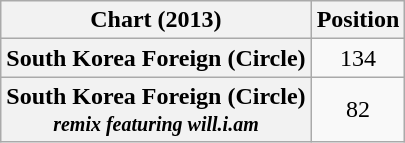<table class="wikitable sortable plainrowheaders" style="text-align:center">
<tr>
<th scope="col">Chart (2013)</th>
<th scope="col">Position</th>
</tr>
<tr>
<th scope="row">South Korea Foreign (Circle)<br></th>
<td>134</td>
</tr>
<tr>
<th scope="row">South Korea Foreign (Circle)<br><small><em>remix featuring will.i.am</em></small></th>
<td>82</td>
</tr>
</table>
